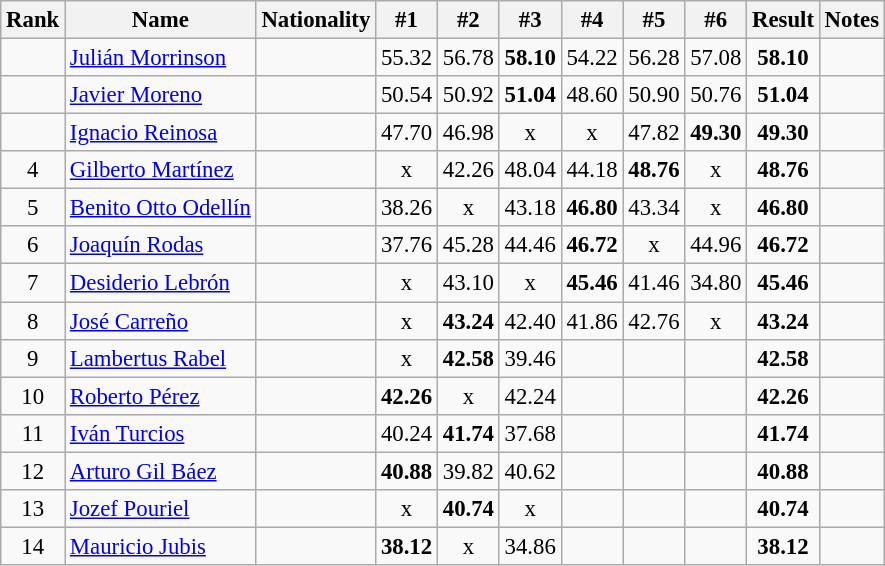<table class="wikitable sortable" style="text-align:center;font-size:95%">
<tr>
<th>Rank</th>
<th>Name</th>
<th>Nationality</th>
<th>#1</th>
<th>#2</th>
<th>#3</th>
<th>#4</th>
<th>#5</th>
<th>#6</th>
<th>Result</th>
<th>Notes</th>
</tr>
<tr>
<td></td>
<td align=left><a href='#'>Julián Morrinson</a></td>
<td align=left></td>
<td>55.32</td>
<td>56.78</td>
<td><strong>58.10</strong></td>
<td>54.22</td>
<td>56.28</td>
<td>57.08</td>
<td><strong>58.10</strong></td>
<td></td>
</tr>
<tr>
<td></td>
<td align=left><a href='#'>Javier Moreno</a></td>
<td align=left></td>
<td>50.54</td>
<td>50.92</td>
<td><strong>51.04</strong></td>
<td>48.60</td>
<td>50.90</td>
<td>50.76</td>
<td><strong>51.04</strong></td>
<td></td>
</tr>
<tr>
<td></td>
<td align=left><a href='#'>Ignacio Reinosa</a></td>
<td align=left></td>
<td>47.70</td>
<td>46.98</td>
<td>x</td>
<td>x</td>
<td>47.82</td>
<td><strong>49.30</strong></td>
<td><strong>49.30</strong></td>
<td></td>
</tr>
<tr>
<td>4</td>
<td align=left><a href='#'>Gilberto Martínez</a></td>
<td align=left></td>
<td>x</td>
<td>42.26</td>
<td>48.04</td>
<td>44.18</td>
<td><strong>48.76</strong></td>
<td>x</td>
<td><strong>48.76</strong></td>
<td></td>
</tr>
<tr>
<td>5</td>
<td align=left><a href='#'>Benito Otto Odellín</a></td>
<td align=left></td>
<td>38.26</td>
<td>x</td>
<td>43.18</td>
<td><strong>46.80</strong></td>
<td>43.34</td>
<td>x</td>
<td><strong>46.80</strong></td>
<td></td>
</tr>
<tr>
<td>6</td>
<td align=left><a href='#'>Joaquín Rodas</a></td>
<td align=left></td>
<td>37.76</td>
<td>45.28</td>
<td>44.46</td>
<td><strong>46.72</strong></td>
<td>x</td>
<td>44.96</td>
<td><strong>46.72</strong></td>
<td></td>
</tr>
<tr>
<td>7</td>
<td align=left><a href='#'>Desiderio Lebrón</a></td>
<td align=left></td>
<td>x</td>
<td>43.10</td>
<td>x</td>
<td><strong>45.46</strong></td>
<td>41.46</td>
<td>34.80</td>
<td><strong>45.46</strong></td>
<td></td>
</tr>
<tr>
<td>8</td>
<td align=left><a href='#'>José Carreño</a></td>
<td align=left></td>
<td>x</td>
<td><strong>43.24</strong></td>
<td>42.40</td>
<td>41.86</td>
<td>42.76</td>
<td>x</td>
<td><strong>43.24</strong></td>
<td></td>
</tr>
<tr>
<td>9</td>
<td align=left><a href='#'>Lambertus Rabel</a></td>
<td align=left></td>
<td>x</td>
<td><strong>42.58</strong></td>
<td>39.46</td>
<td></td>
<td></td>
<td></td>
<td><strong>42.58</strong></td>
<td></td>
</tr>
<tr>
<td>10</td>
<td align=left><a href='#'>Roberto Pérez</a></td>
<td align=left></td>
<td><strong>42.26</strong></td>
<td>x</td>
<td>42.24</td>
<td></td>
<td></td>
<td></td>
<td><strong>42.26</strong></td>
<td></td>
</tr>
<tr>
<td>11</td>
<td align=left><a href='#'>Iván Turcios</a></td>
<td align=left></td>
<td>40.24</td>
<td><strong>41.74</strong></td>
<td>37.68</td>
<td></td>
<td></td>
<td></td>
<td><strong>41.74</strong></td>
<td></td>
</tr>
<tr>
<td>12</td>
<td align=left><a href='#'>Arturo Gil Báez</a></td>
<td align=left></td>
<td><strong>40.88</strong></td>
<td>39.82</td>
<td>40.62</td>
<td></td>
<td></td>
<td></td>
<td><strong>40.88</strong></td>
<td></td>
</tr>
<tr>
<td>13</td>
<td align=left><a href='#'>Jozef Pouriel</a></td>
<td align=left></td>
<td>x</td>
<td><strong>40.74</strong></td>
<td>x</td>
<td></td>
<td></td>
<td></td>
<td><strong>40.74</strong></td>
<td></td>
</tr>
<tr>
<td>14</td>
<td align=left><a href='#'>Mauricio Jubis</a></td>
<td align=left></td>
<td><strong>38.12</strong></td>
<td>x</td>
<td>34.86</td>
<td></td>
<td></td>
<td></td>
<td><strong>38.12</strong></td>
<td></td>
</tr>
</table>
